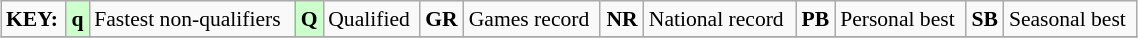<table class="wikitable" style="margin:0.5em auto; font-size:90%;position:relative;" width=60%>
<tr>
<td><strong>KEY:</strong></td>
<td bgcolor=ccffcc align=center><strong>q</strong></td>
<td>Fastest non-qualifiers</td>
<td bgcolor=ccffcc align=center><strong>Q</strong></td>
<td>Qualified</td>
<td align=center><strong>GR</strong></td>
<td>Games record</td>
<td align=center><strong>NR</strong></td>
<td>National record</td>
<td align=center><strong>PB</strong></td>
<td>Personal best</td>
<td align=center><strong>SB</strong></td>
<td>Seasonal best</td>
</tr>
<tr>
</tr>
</table>
